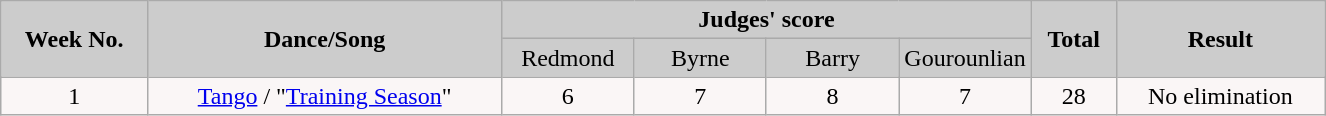<table class="wikitable collapsible">
<tr>
<th rowspan="2" style="background:#ccc; text-align:Center;"><strong>Week No.</strong></th>
<th rowspan="2" style="background:#ccc; text-align:Center;"><strong>Dance/Song</strong></th>
<th colspan="4" style="background:#ccc; text-align:Center;"><strong>Judges' score</strong></th>
<th rowspan="2" style="background:#ccc; text-align:Center;"><strong>Total</strong></th>
<th rowspan="2" style="background:#ccc; text-align:Center;"><strong>Result</strong></th>
</tr>
<tr style="text-align:center; background:#ccc;">
<td style="width:10%; ">Redmond</td>
<td style="width:10%; ">Byrne</td>
<td style="width:10%; ">Barry</td>
<td style="width:10%; ">Gourounlian</td>
</tr>
<tr style="text-align:center; background:#faf6f6;">
<td>1</td>
<td><a href='#'>Tango</a> / "<a href='#'>Training Season</a>"</td>
<td>6</td>
<td>7</td>
<td>8</td>
<td>7</td>
<td>28</td>
<td>No elimination</td>
</tr>
</table>
